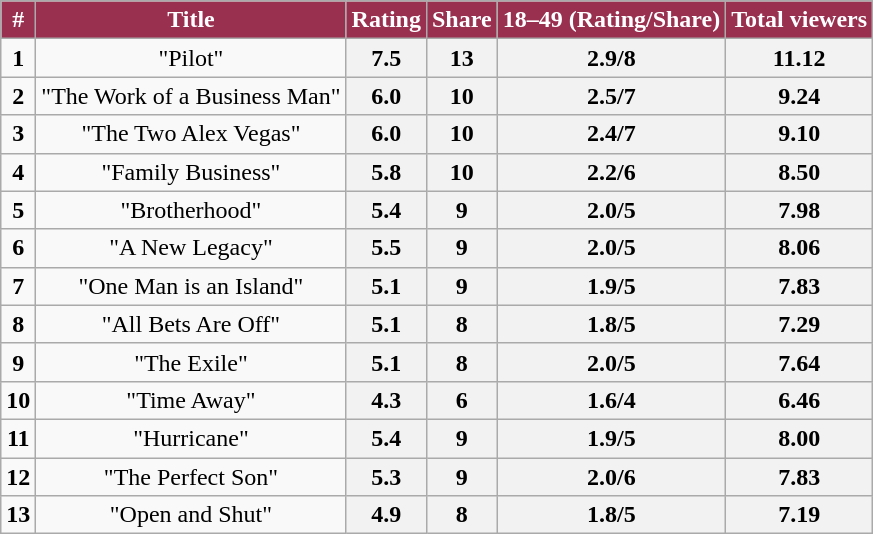<table class="wikitable" style="text-align:center">
<tr style="color:white">
<th style="background-color:#9a3050">#</th>
<th style="background-color:#9a3050">Title</th>
<th style="background-color:#9a3050">Rating</th>
<th style="background-color:#9a3050">Share</th>
<th style="background-color:#9a3050">18–49 (Rating/Share)</th>
<th style="background-color:#9a3050">Total viewers</th>
</tr>
<tr>
<td style="text-align:center"><strong>1</strong></td>
<td>"Pilot"</td>
<th style="text-align:center">7.5</th>
<th style="text-align:center">13</th>
<th style="text-align:center">2.9/8</th>
<th style="text-align:center">11.12</th>
</tr>
<tr>
<td style="text-align:center"><strong>2</strong></td>
<td>"The Work of a Business Man"</td>
<th style="text-align:center">6.0</th>
<th style="text-align:center">10</th>
<th style="text-align:center">2.5/7</th>
<th style="text-align:center">9.24</th>
</tr>
<tr>
<td style="text-align:center"><strong>3</strong></td>
<td>"The Two Alex Vegas"</td>
<th style="text-align:center">6.0</th>
<th style="text-align:center">10</th>
<th style="text-align:center">2.4/7</th>
<th style="text-align:center">9.10</th>
</tr>
<tr>
<td style="text-align:center"><strong>4</strong></td>
<td>"Family Business"</td>
<th style="text-align:center">5.8</th>
<th style="text-align:center">10</th>
<th style="text-align:center">2.2/6</th>
<th style="text-align:center">8.50</th>
</tr>
<tr>
<td style="text-align:center"><strong>5</strong></td>
<td>"Brotherhood"</td>
<th style="text-align:center">5.4</th>
<th style="text-align:center">9</th>
<th style="text-align:center">2.0/5</th>
<th style="text-align:center">7.98</th>
</tr>
<tr>
<td style="text-align:center"><strong>6</strong></td>
<td>"A New Legacy"</td>
<th style="text-align:center">5.5</th>
<th style="text-align:center">9</th>
<th style="text-align:center">2.0/5</th>
<th style="text-align:center">8.06</th>
</tr>
<tr>
<td style="text-align:center"><strong>7</strong></td>
<td>"One Man is an Island"</td>
<th style="text-align:center">5.1</th>
<th style="text-align:center">9</th>
<th style="text-align:center">1.9/5</th>
<th style="text-align:center">7.83</th>
</tr>
<tr>
<td style="text-align:center"><strong>8</strong></td>
<td>"All Bets Are Off"</td>
<th style="text-align:center">5.1</th>
<th style="text-align:center">8</th>
<th style="text-align:center">1.8/5</th>
<th style="text-align:center">7.29</th>
</tr>
<tr>
<td style="text-align:center"><strong>9</strong></td>
<td>"The Exile"</td>
<th style="text-align:center">5.1</th>
<th style="text-align:center">8</th>
<th style="text-align:center">2.0/5</th>
<th style="text-align:center">7.64</th>
</tr>
<tr>
<td style="text-align:center"><strong>10</strong></td>
<td>"Time Away"</td>
<th style="text-align:center">4.3</th>
<th style="text-align:center">6</th>
<th style="text-align:center">1.6/4</th>
<th style="text-align:center">6.46</th>
</tr>
<tr>
<td style="text-align:center"><strong>11</strong></td>
<td>"Hurricane"</td>
<th style="text-align:center">5.4</th>
<th style="text-align:center">9</th>
<th style="text-align:center">1.9/5</th>
<th style="text-align:center">8.00</th>
</tr>
<tr>
<td style="text-align:center"><strong>12</strong></td>
<td>"The Perfect Son"</td>
<th style="text-align:center">5.3</th>
<th style="text-align:center">9</th>
<th style="text-align:center">2.0/6</th>
<th style="text-align:center">7.83</th>
</tr>
<tr>
<td style="text-align:center"><strong>13</strong></td>
<td>"Open and Shut"</td>
<th style="text-align:center">4.9</th>
<th style="text-align:center">8</th>
<th style="text-align:center">1.8/5</th>
<th style="text-align:center">7.19</th>
</tr>
</table>
